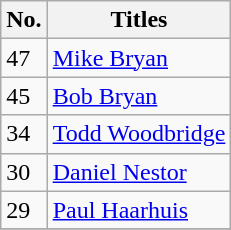<table class="wikitable" style="display: inline-table;">
<tr>
<th width=20>No.</th>
<th>Titles</th>
</tr>
<tr>
<td>47</td>
<td> <a href='#'>Mike Bryan</a></td>
</tr>
<tr>
<td>45</td>
<td> <a href='#'>Bob Bryan</a></td>
</tr>
<tr>
<td>34</td>
<td> <a href='#'>Todd Woodbridge</a></td>
</tr>
<tr>
<td>30</td>
<td> <a href='#'>Daniel Nestor</a></td>
</tr>
<tr>
<td>29</td>
<td> <a href='#'>Paul Haarhuis</a></td>
</tr>
<tr>
</tr>
</table>
